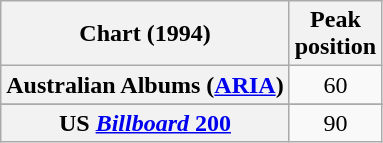<table class="wikitable sortable plainrowheaders">
<tr>
<th scope="col">Chart (1994)</th>
<th scope="col">Peak<br>position</th>
</tr>
<tr>
<th scope="row">Australian Albums (<a href='#'>ARIA</a>)</th>
<td style="text-align:center;">60</td>
</tr>
<tr>
</tr>
<tr>
<th scope="row">US <a href='#'><em>Billboard</em> 200</a></th>
<td style="text-align:center;">90</td>
</tr>
</table>
